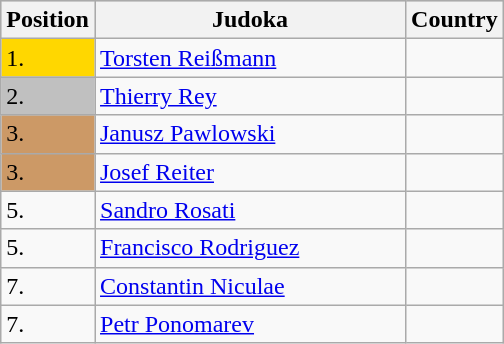<table class=wikitable>
<tr style="background:#ccc;">
<th width=10>Position</th>
<th width=200>Judoka</th>
<th width=10>Country</th>
</tr>
<tr>
<td bgcolor=gold>1.</td>
<td><a href='#'>Torsten Reißmann</a></td>
<td></td>
</tr>
<tr>
<td style="background:silver;">2.</td>
<td><a href='#'>Thierry Rey</a></td>
<td></td>
</tr>
<tr>
<td style="background:#c96;">3.</td>
<td><a href='#'>Janusz Pawlowski</a></td>
<td></td>
</tr>
<tr>
<td style="background:#c96;">3.</td>
<td><a href='#'>Josef Reiter</a></td>
<td></td>
</tr>
<tr>
<td>5.</td>
<td><a href='#'>Sandro Rosati</a></td>
<td></td>
</tr>
<tr>
<td>5.</td>
<td><a href='#'>Francisco Rodriguez</a></td>
<td></td>
</tr>
<tr>
<td>7.</td>
<td><a href='#'>Constantin Niculae</a></td>
<td></td>
</tr>
<tr>
<td>7.</td>
<td><a href='#'>Petr Ponomarev</a></td>
<td></td>
</tr>
</table>
